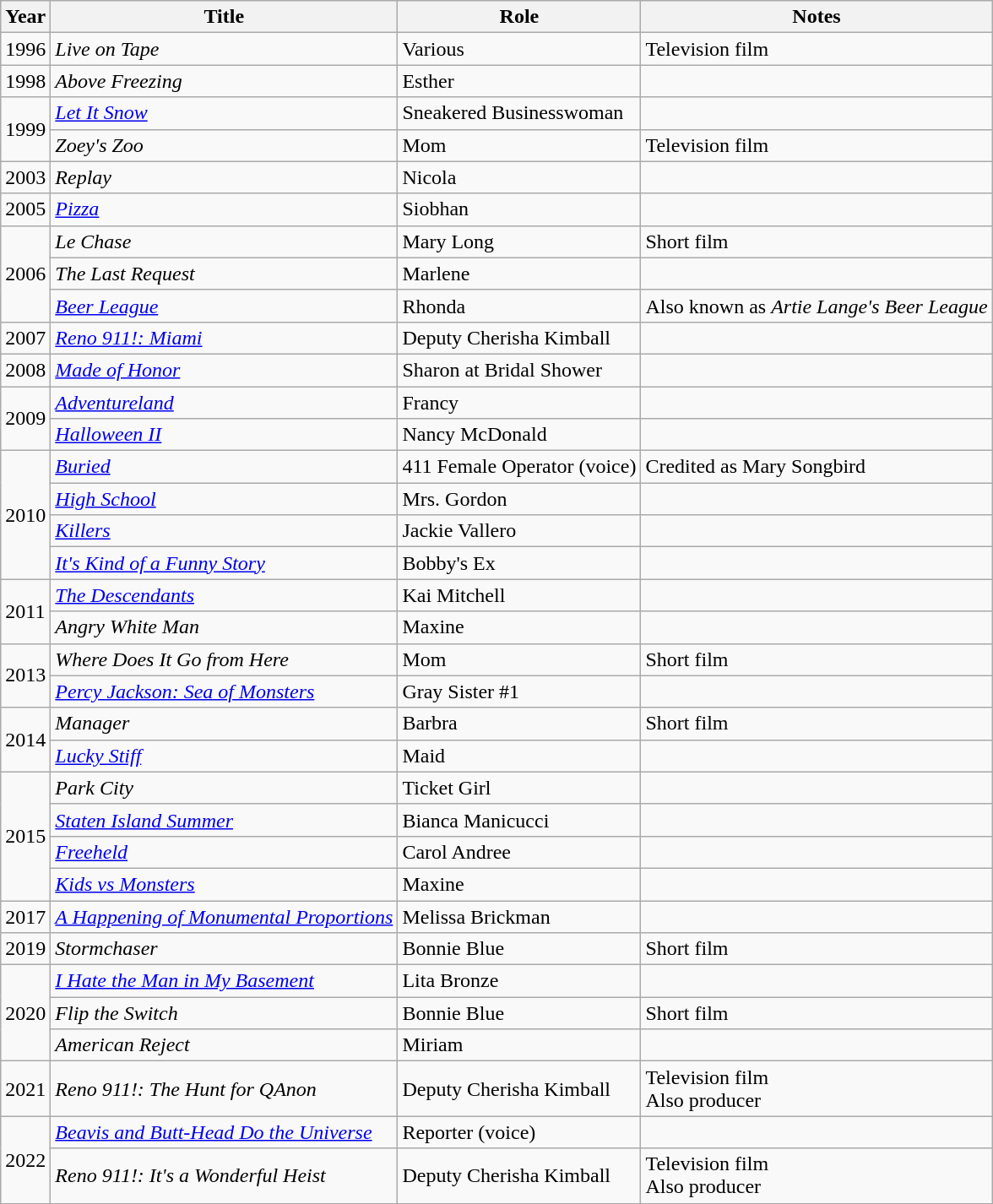<table class="wikitable sortable">
<tr>
<th>Year</th>
<th>Title</th>
<th>Role</th>
<th>Notes</th>
</tr>
<tr>
<td>1996</td>
<td><em>Live on Tape</em></td>
<td>Various</td>
<td>Television film</td>
</tr>
<tr>
<td>1998</td>
<td><em>Above Freezing</em></td>
<td>Esther</td>
<td></td>
</tr>
<tr>
<td rowspan="2">1999</td>
<td><em><a href='#'>Let It Snow</a></em></td>
<td>Sneakered Businesswoman</td>
<td></td>
</tr>
<tr>
<td><em>Zoey's Zoo</em></td>
<td>Mom</td>
<td>Television film</td>
</tr>
<tr>
<td>2003</td>
<td><em>Replay</em></td>
<td>Nicola</td>
<td></td>
</tr>
<tr>
<td>2005</td>
<td><em><a href='#'>Pizza</a></em></td>
<td>Siobhan</td>
<td></td>
</tr>
<tr>
<td rowspan="3">2006</td>
<td><em>Le Chase</em></td>
<td>Mary Long</td>
<td>Short film</td>
</tr>
<tr>
<td><em>The Last Request</em></td>
<td>Marlene</td>
<td></td>
</tr>
<tr>
<td><em><a href='#'>Beer League</a></em></td>
<td>Rhonda</td>
<td>Also known as <em>Artie Lange's Beer League</em></td>
</tr>
<tr>
<td>2007</td>
<td><em><a href='#'>Reno 911!: Miami</a></em></td>
<td>Deputy Cherisha Kimball</td>
<td></td>
</tr>
<tr>
<td>2008</td>
<td><em><a href='#'>Made of Honor</a></em></td>
<td>Sharon at Bridal Shower</td>
<td></td>
</tr>
<tr>
<td rowspan="2">2009</td>
<td><em><a href='#'>Adventureland</a></em></td>
<td>Francy</td>
<td></td>
</tr>
<tr>
<td><em><a href='#'>Halloween II</a></em></td>
<td>Nancy McDonald</td>
<td></td>
</tr>
<tr>
<td rowspan="4">2010</td>
<td><em><a href='#'>Buried</a></em></td>
<td>411 Female Operator (voice)</td>
<td>Credited as Mary Songbird</td>
</tr>
<tr>
<td><em><a href='#'>High School</a></em></td>
<td>Mrs. Gordon</td>
<td></td>
</tr>
<tr>
<td><em><a href='#'>Killers</a></em></td>
<td>Jackie Vallero</td>
<td></td>
</tr>
<tr>
<td><em><a href='#'>It's Kind of a Funny Story</a></em></td>
<td>Bobby's Ex</td>
<td></td>
</tr>
<tr>
<td rowspan="2">2011</td>
<td><em><a href='#'>The Descendants</a></em></td>
<td>Kai Mitchell</td>
<td></td>
</tr>
<tr>
<td><em>Angry White Man</em></td>
<td>Maxine</td>
<td></td>
</tr>
<tr>
<td rowspan="2">2013</td>
<td><em>Where Does It Go from Here</em></td>
<td>Mom</td>
<td>Short film</td>
</tr>
<tr>
<td><em><a href='#'>Percy Jackson: Sea of Monsters</a></em></td>
<td>Gray Sister #1</td>
<td></td>
</tr>
<tr>
<td rowspan="2">2014</td>
<td><em>Manager</em></td>
<td>Barbra</td>
<td>Short film</td>
</tr>
<tr>
<td><em><a href='#'>Lucky Stiff</a></em></td>
<td>Maid</td>
<td></td>
</tr>
<tr>
<td rowspan="4">2015</td>
<td><em>Park City</em></td>
<td>Ticket Girl</td>
<td></td>
</tr>
<tr>
<td><em><a href='#'>Staten Island Summer</a></em></td>
<td>Bianca Manicucci</td>
<td></td>
</tr>
<tr>
<td><em><a href='#'>Freeheld</a></em></td>
<td>Carol Andree</td>
<td></td>
</tr>
<tr>
<td><em><a href='#'>Kids vs Monsters</a></em></td>
<td>Maxine</td>
<td></td>
</tr>
<tr>
<td>2017</td>
<td><em><a href='#'>A Happening of Monumental Proportions</a></em></td>
<td>Melissa Brickman</td>
<td></td>
</tr>
<tr>
<td>2019</td>
<td><em>Stormchaser</em></td>
<td>Bonnie Blue</td>
<td>Short film</td>
</tr>
<tr>
<td rowspan="3">2020</td>
<td><em><a href='#'>I Hate the Man in My Basement</a></em></td>
<td>Lita Bronze</td>
<td></td>
</tr>
<tr>
<td><em>Flip the Switch</em></td>
<td>Bonnie Blue</td>
<td>Short film</td>
</tr>
<tr>
<td><em>American Reject</em></td>
<td>Miriam</td>
<td></td>
</tr>
<tr>
<td>2021</td>
<td><em>Reno 911!: The Hunt for QAnon</em></td>
<td>Deputy Cherisha Kimball</td>
<td>Television film<br>Also producer</td>
</tr>
<tr>
<td rowspan="2">2022</td>
<td><em><a href='#'>Beavis and Butt-Head Do the Universe</a></em></td>
<td>Reporter (voice)</td>
<td></td>
</tr>
<tr>
<td><em>Reno 911!: It's a Wonderful Heist</em></td>
<td>Deputy Cherisha Kimball</td>
<td>Television film<br>Also producer</td>
</tr>
</table>
